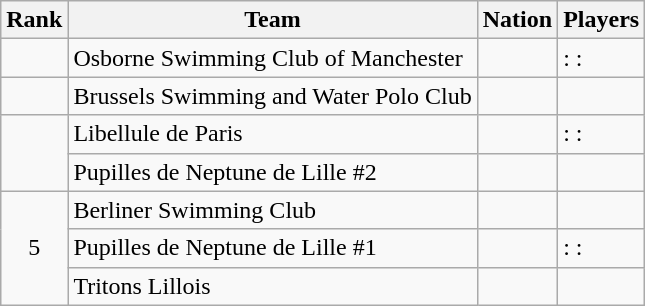<table class="wikitable sortable" style="text-align:center">
<tr>
<th>Rank</th>
<th>Team</th>
<th>Nation</th>
<th>Players</th>
</tr>
<tr>
<td></td>
<td align=left>Osborne Swimming Club of Manchester</td>
<td align=left></td>
<td align=left>:  : </td>
</tr>
<tr>
<td></td>
<td align=left>Brussels Swimming and Water Polo Club</td>
<td align=left></td>
<td align=left></td>
</tr>
<tr>
<td rowspan=2></td>
<td align=left>Libellule de Paris</td>
<td align=left></td>
<td align=left>:  : </td>
</tr>
<tr>
<td align=left>Pupilles de Neptune de Lille #2</td>
<td align=left></td>
<td align=left></td>
</tr>
<tr>
<td rowspan=3>5</td>
<td align=left>Berliner Swimming Club</td>
<td align=left></td>
<td align=left></td>
</tr>
<tr>
<td align=left>Pupilles de Neptune de Lille #1</td>
<td align=left></td>
<td align=left>:   : </td>
</tr>
<tr>
<td align=left>Tritons Lillois</td>
<td align=left></td>
<td align=left></td>
</tr>
</table>
